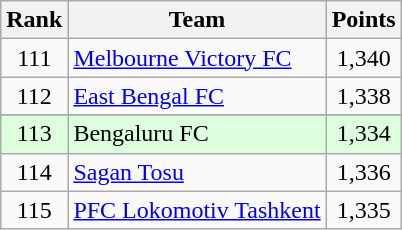<table class="wikitable" style="text-align: center;">
<tr>
<th>Rank</th>
<th>Team</th>
<th>Points</th>
</tr>
<tr>
<td>111</td>
<td align=left> <a href='#'>Melbourne Victory FC</a></td>
<td>1,340</td>
</tr>
<tr>
<td>112</td>
<td align=left> <a href='#'>East Bengal FC</a></td>
<td>1,338</td>
</tr>
<tr>
</tr>
<tr bgcolor="#ddffdd">
<td>113</td>
<td align=left> Bengaluru FC</td>
<td>1,334</td>
</tr>
<tr>
<td>114</td>
<td align=left> <a href='#'>Sagan Tosu</a></td>
<td>1,336</td>
</tr>
<tr>
<td>115</td>
<td align=left> <a href='#'>PFC Lokomotiv Tashkent</a></td>
<td>1,335</td>
</tr>
</table>
